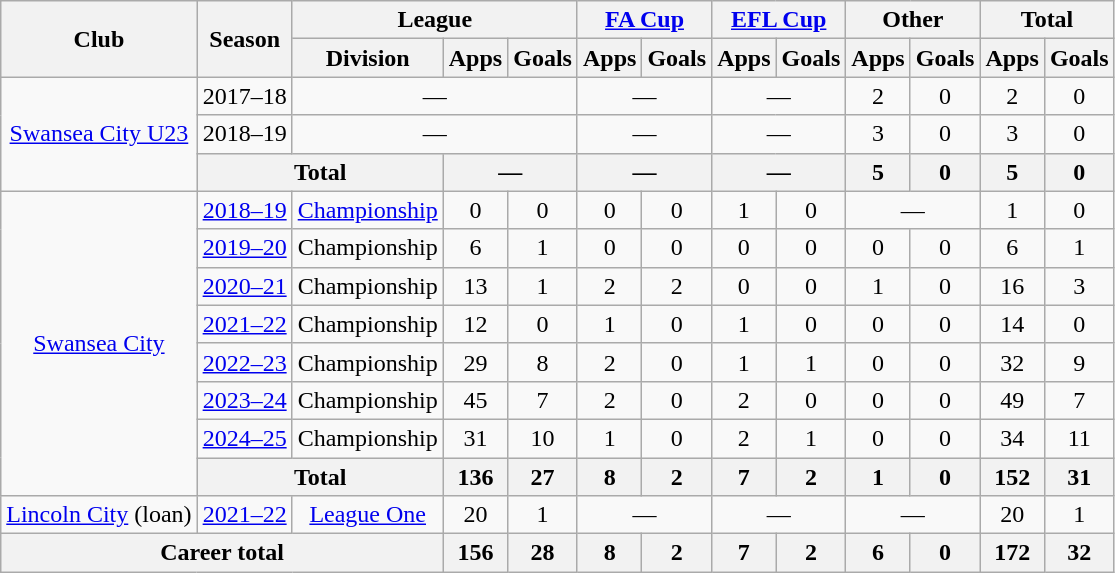<table class=wikitable style="text-align: center">
<tr>
<th rowspan=2>Club</th>
<th rowspan=2>Season</th>
<th colspan=3>League</th>
<th colspan=2><a href='#'>FA Cup</a></th>
<th colspan=2><a href='#'>EFL Cup</a></th>
<th colspan=2>Other</th>
<th colspan=2>Total</th>
</tr>
<tr>
<th>Division</th>
<th>Apps</th>
<th>Goals</th>
<th>Apps</th>
<th>Goals</th>
<th>Apps</th>
<th>Goals</th>
<th>Apps</th>
<th>Goals</th>
<th>Apps</th>
<th>Goals</th>
</tr>
<tr>
<td rowspan=3><a href='#'>Swansea City U23</a></td>
<td>2017–18</td>
<td colspan=3>—</td>
<td colspan=2>—</td>
<td colspan=2>—</td>
<td>2</td>
<td>0</td>
<td>2</td>
<td>0</td>
</tr>
<tr>
<td>2018–19</td>
<td colspan=3>—</td>
<td colspan=2>—</td>
<td colspan=2>—</td>
<td>3</td>
<td>0</td>
<td>3</td>
<td>0</td>
</tr>
<tr>
<th colspan=2>Total</th>
<th colspan=2>—</th>
<th colspan=2>—</th>
<th colspan=2>—</th>
<th>5</th>
<th>0</th>
<th>5</th>
<th>0</th>
</tr>
<tr>
<td rowspan="8"><a href='#'>Swansea City</a></td>
<td><a href='#'>2018–19</a></td>
<td><a href='#'>Championship</a></td>
<td>0</td>
<td>0</td>
<td>0</td>
<td>0</td>
<td>1</td>
<td>0</td>
<td colspan=2>—</td>
<td>1</td>
<td>0</td>
</tr>
<tr>
<td><a href='#'>2019–20</a></td>
<td>Championship</td>
<td>6</td>
<td>1</td>
<td>0</td>
<td>0</td>
<td>0</td>
<td>0</td>
<td>0</td>
<td>0</td>
<td>6</td>
<td>1</td>
</tr>
<tr>
<td><a href='#'>2020–21</a></td>
<td>Championship</td>
<td>13</td>
<td>1</td>
<td>2</td>
<td>2</td>
<td>0</td>
<td>0</td>
<td>1</td>
<td>0</td>
<td>16</td>
<td>3</td>
</tr>
<tr>
<td><a href='#'>2021–22</a></td>
<td>Championship</td>
<td>12</td>
<td>0</td>
<td>1</td>
<td>0</td>
<td>1</td>
<td>0</td>
<td>0</td>
<td>0</td>
<td>14</td>
<td>0</td>
</tr>
<tr>
<td><a href='#'>2022–23</a></td>
<td>Championship</td>
<td>29</td>
<td>8</td>
<td>2</td>
<td>0</td>
<td>1</td>
<td>1</td>
<td>0</td>
<td>0</td>
<td>32</td>
<td>9</td>
</tr>
<tr>
<td><a href='#'>2023–24</a></td>
<td>Championship</td>
<td>45</td>
<td>7</td>
<td>2</td>
<td>0</td>
<td>2</td>
<td>0</td>
<td>0</td>
<td>0</td>
<td>49</td>
<td>7</td>
</tr>
<tr>
<td><a href='#'>2024–25</a></td>
<td>Championship</td>
<td>31</td>
<td>10</td>
<td>1</td>
<td>0</td>
<td>2</td>
<td>1</td>
<td>0</td>
<td>0</td>
<td>34</td>
<td>11</td>
</tr>
<tr>
<th colspan="2">Total</th>
<th>136</th>
<th>27</th>
<th>8</th>
<th>2</th>
<th>7</th>
<th>2</th>
<th>1</th>
<th>0</th>
<th>152</th>
<th>31</th>
</tr>
<tr>
<td><a href='#'>Lincoln City</a> (loan)</td>
<td><a href='#'>2021–22</a></td>
<td><a href='#'>League One</a></td>
<td>20</td>
<td>1</td>
<td colspan=2>—</td>
<td colspan=2>—</td>
<td colspan=2>—</td>
<td>20</td>
<td>1</td>
</tr>
<tr>
<th colspan=3>Career total</th>
<th>156</th>
<th>28</th>
<th>8</th>
<th>2</th>
<th>7</th>
<th>2</th>
<th>6</th>
<th>0</th>
<th>172</th>
<th>32</th>
</tr>
</table>
